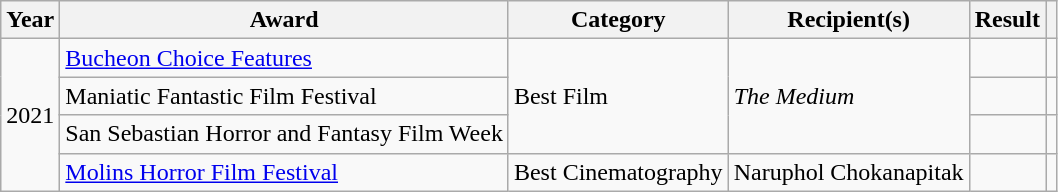<table class="wikitable plainrowheaders sortable">
<tr>
<th scope="col">Year</th>
<th scope="col">Award</th>
<th scope="col">Category</th>
<th scope="col">Recipient(s)</th>
<th scope="col">Result</th>
<th scope="col" class="unsortable"></th>
</tr>
<tr>
<td rowspan="4">2021</td>
<td><a href='#'>Bucheon Choice Features</a></td>
<td rowspan="3">Best Film</td>
<td rowspan="3"><em>The Medium</em></td>
<td></td>
<td></td>
</tr>
<tr>
<td>Maniatic Fantastic Film Festival</td>
<td></td>
<td></td>
</tr>
<tr>
<td>San Sebastian Horror and Fantasy Film Week</td>
<td></td>
<td></td>
</tr>
<tr>
<td><a href='#'>Molins Horror Film Festival</a></td>
<td>Best Cinematography</td>
<td>Naruphol Chokanapitak</td>
<td></td>
<td></td>
</tr>
</table>
